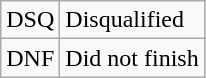<table class="wikitable">
<tr>
<td style="text-align:center;">DSQ</td>
<td>Disqualified</td>
</tr>
<tr>
<td style="text-align:center;">DNF</td>
<td>Did not finish</td>
</tr>
</table>
